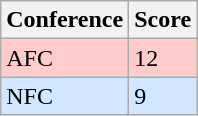<table class="wikitable">
<tr>
<th>Conference</th>
<th>Score</th>
</tr>
<tr>
<td style="background:#FFCCCC">AFC</td>
<td style="background:#FFCCCC">12</td>
</tr>
<tr>
<td style="background:#D0E7FF">NFC</td>
<td style="background:#D0E7FF">9</td>
</tr>
</table>
